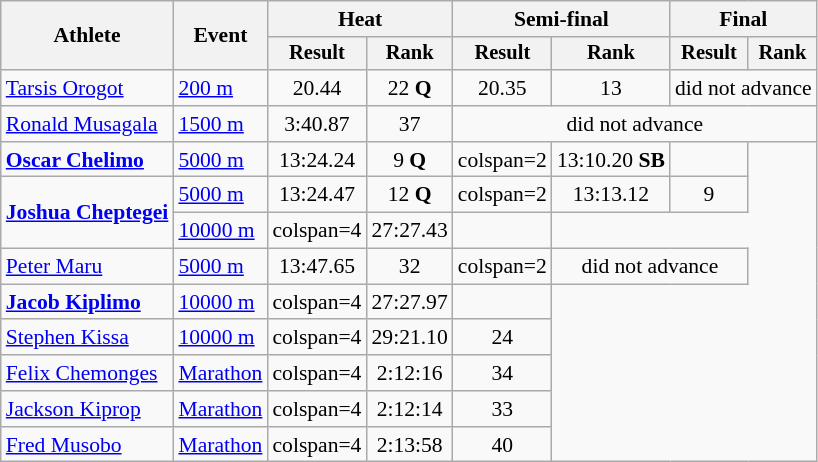<table class=wikitable style=font-size:90%>
<tr>
<th rowspan=2>Athlete</th>
<th rowspan=2>Event</th>
<th colspan=2>Heat</th>
<th colspan=2>Semi-final</th>
<th colspan=2>Final</th>
</tr>
<tr style=font-size:95%>
<th>Result</th>
<th>Rank</th>
<th>Result</th>
<th>Rank</th>
<th>Result</th>
<th>Rank</th>
</tr>
<tr align=center>
<td align=left><a href='#'>Tarsis Orogot</a></td>
<td align=left><a href='#'>200 m</a></td>
<td>20.44</td>
<td>22 <strong>Q</strong></td>
<td>20.35</td>
<td>13</td>
<td colspan=2>did not advance</td>
</tr>
<tr align=center>
<td align=left><a href='#'>Ronald Musagala</a></td>
<td align=left><a href='#'>1500 m</a></td>
<td>3:40.87</td>
<td>37</td>
<td colspan=4>did not advance</td>
</tr>
<tr align=center>
<td align=left><strong><a href='#'>Oscar Chelimo</a></strong></td>
<td align=left><a href='#'>5000 m</a></td>
<td>13:24.24</td>
<td>9 <strong>Q</strong></td>
<td>colspan=2</td>
<td>13:10.20 <strong>SB</strong></td>
<td></td>
</tr>
<tr align=center>
<td align=left rowspan=2><strong><a href='#'>Joshua Cheptegei</a></strong></td>
<td align=left><a href='#'>5000 m</a></td>
<td>13:24.47</td>
<td>12 <strong>Q</strong></td>
<td>colspan=2</td>
<td>13:13.12</td>
<td>9</td>
</tr>
<tr align=center>
<td align=left><a href='#'>10000 m</a></td>
<td>colspan=4</td>
<td>27:27.43 </td>
<td></td>
</tr>
<tr align=center>
<td align=left><a href='#'>Peter Maru</a></td>
<td align=left><a href='#'>5000 m</a></td>
<td>13:47.65</td>
<td>32</td>
<td>colspan=2</td>
<td colspan=2>did not advance</td>
</tr>
<tr align=center>
<td align=left><strong><a href='#'>Jacob Kiplimo</a></strong></td>
<td align=left><a href='#'>10000 m</a></td>
<td>colspan=4</td>
<td>27:27.97 </td>
<td></td>
</tr>
<tr align=center>
<td align=left><a href='#'>Stephen Kissa</a></td>
<td align=left><a href='#'>10000 m</a></td>
<td>colspan=4</td>
<td>29:21.10 </td>
<td>24</td>
</tr>
<tr align=center>
<td align=left><a href='#'>Felix Chemonges</a></td>
<td align=left><a href='#'>Marathon</a></td>
<td>colspan=4</td>
<td>2:12:16</td>
<td>34</td>
</tr>
<tr align=center>
<td align=left><a href='#'>Jackson Kiprop</a></td>
<td align=left><a href='#'>Marathon</a></td>
<td>colspan=4</td>
<td>2:12:14</td>
<td>33</td>
</tr>
<tr align=center>
<td align=left><a href='#'>Fred Musobo</a></td>
<td align=left><a href='#'>Marathon</a></td>
<td>colspan=4</td>
<td>2:13:58 </td>
<td>40</td>
</tr>
</table>
